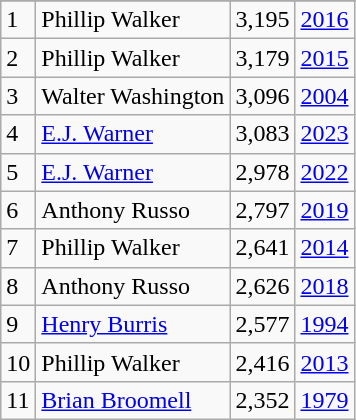<table class="wikitable">
<tr>
</tr>
<tr>
<td>1</td>
<td>Phillip Walker</td>
<td><abbr>3,195</abbr></td>
<td><a href='#'>2016</a></td>
</tr>
<tr>
<td>2</td>
<td>Phillip Walker</td>
<td><abbr>3,179</abbr></td>
<td><a href='#'>2015</a></td>
</tr>
<tr>
<td>3</td>
<td>Walter Washington</td>
<td><abbr>3,096</abbr></td>
<td><a href='#'>2004</a></td>
</tr>
<tr>
<td>4</td>
<td><a href='#'>E.J. Warner</a></td>
<td><abbr>3,083</abbr></td>
<td><a href='#'>2023</a></td>
</tr>
<tr>
<td>5</td>
<td><a href='#'>E.J. Warner</a></td>
<td><abbr>2,978</abbr></td>
<td><a href='#'>2022</a></td>
</tr>
<tr>
<td>6</td>
<td>Anthony Russo</td>
<td><abbr>2,797</abbr></td>
<td><a href='#'>2019</a></td>
</tr>
<tr>
<td>7</td>
<td>Phillip Walker</td>
<td><abbr>2,641</abbr></td>
<td><a href='#'>2014</a></td>
</tr>
<tr>
<td>8</td>
<td>Anthony Russo</td>
<td><abbr>2,626</abbr></td>
<td><a href='#'>2018</a></td>
</tr>
<tr>
<td>9</td>
<td><a href='#'>Henry Burris</a></td>
<td><abbr>2,577</abbr></td>
<td><a href='#'>1994</a></td>
</tr>
<tr>
<td>10</td>
<td>Phillip Walker</td>
<td><abbr>2,416</abbr></td>
<td><a href='#'>2013</a></td>
</tr>
<tr>
<td>11</td>
<td><a href='#'>Brian Broomell</a></td>
<td><abbr>2,352</abbr></td>
<td><a href='#'>1979</a></td>
</tr>
</table>
